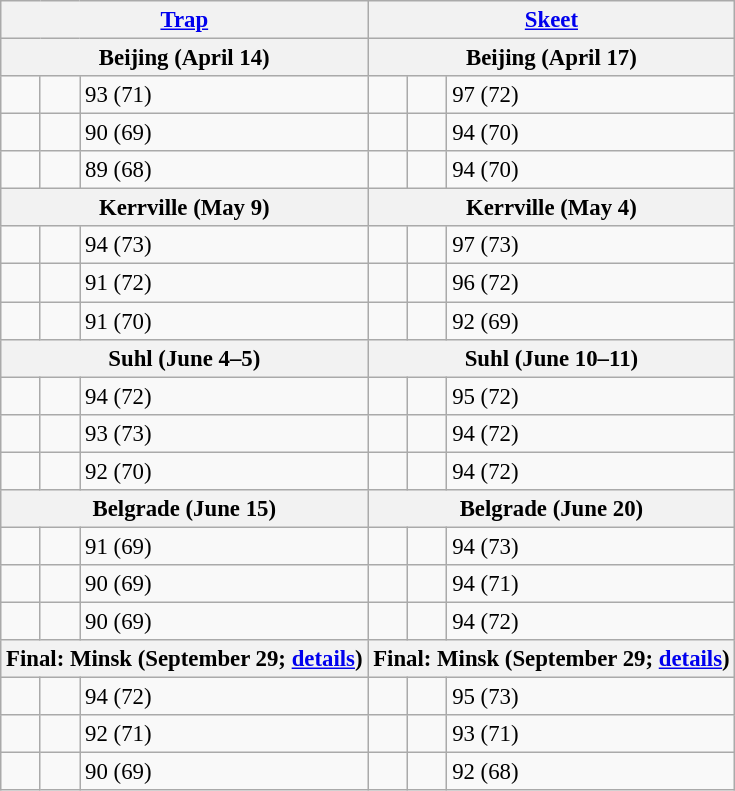<table class="wikitable" style="font-size: 95%">
<tr>
<th colspan=3><a href='#'>Trap</a></th>
<th colspan=3><a href='#'>Skeet</a></th>
</tr>
<tr>
<th colspan=3>Beijing (April 14)</th>
<th colspan=3>Beijing (April 17)</th>
</tr>
<tr>
<td></td>
<td></td>
<td>93 (71)</td>
<td></td>
<td></td>
<td>97 (72)</td>
</tr>
<tr>
<td></td>
<td></td>
<td>90 (69)</td>
<td></td>
<td></td>
<td>94 (70)</td>
</tr>
<tr>
<td></td>
<td></td>
<td>89 (68)</td>
<td></td>
<td></td>
<td>94 (70)</td>
</tr>
<tr>
<th colspan=3>Kerrville (May 9)</th>
<th colspan=3>Kerrville (May 4)</th>
</tr>
<tr>
<td></td>
<td></td>
<td>94 (73)</td>
<td></td>
<td></td>
<td>97 (73)</td>
</tr>
<tr>
<td></td>
<td></td>
<td>91 (72)</td>
<td></td>
<td></td>
<td>96 (72)</td>
</tr>
<tr>
<td></td>
<td></td>
<td>91 (70)</td>
<td></td>
<td></td>
<td>92 (69)</td>
</tr>
<tr>
<th colspan=3>Suhl (June 4–5)</th>
<th colspan=3>Suhl (June 10–11)</th>
</tr>
<tr>
<td></td>
<td></td>
<td>94 (72)</td>
<td></td>
<td></td>
<td>95 (72)</td>
</tr>
<tr>
<td></td>
<td></td>
<td>93 (73)</td>
<td></td>
<td></td>
<td>94 (72)</td>
</tr>
<tr>
<td></td>
<td></td>
<td>92 (70)</td>
<td></td>
<td></td>
<td>94 (72)</td>
</tr>
<tr>
<th colspan=3>Belgrade (June 15)</th>
<th colspan=3>Belgrade (June 20)</th>
</tr>
<tr>
<td></td>
<td></td>
<td>91 (69)</td>
<td></td>
<td></td>
<td>94 (73)</td>
</tr>
<tr>
<td></td>
<td></td>
<td>90 (69)</td>
<td></td>
<td></td>
<td>94 (71)</td>
</tr>
<tr>
<td></td>
<td></td>
<td>90 (69)</td>
<td></td>
<td></td>
<td>94 (72)</td>
</tr>
<tr>
<th colspan=3>Final: Minsk (September 29; <a href='#'>details</a>)</th>
<th colspan=3>Final: Minsk (September 29; <a href='#'>details</a>)</th>
</tr>
<tr>
<td></td>
<td></td>
<td>94 (72)</td>
<td></td>
<td></td>
<td>95 (73)</td>
</tr>
<tr>
<td></td>
<td></td>
<td>92 (71)</td>
<td></td>
<td></td>
<td>93 (71)</td>
</tr>
<tr>
<td></td>
<td></td>
<td>90 (69)</td>
<td></td>
<td></td>
<td>92 (68)</td>
</tr>
</table>
